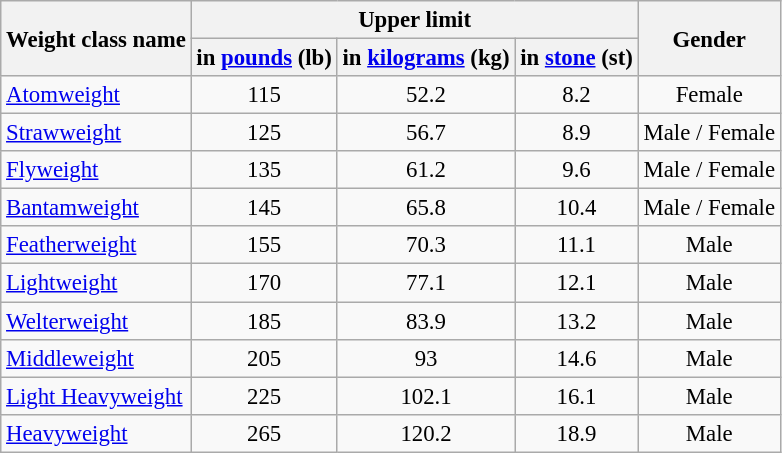<table class="wikitable" style="font-size:95%;">
<tr>
<th rowspan="2">Weight class name</th>
<th colspan="3">Upper limit</th>
<th rowspan="2">Gender</th>
</tr>
<tr>
<th>in <a href='#'>pounds</a> (lb)</th>
<th>in <a href='#'>kilograms</a> (kg)</th>
<th>in <a href='#'>stone</a> (st)</th>
</tr>
<tr style="text-align:center;">
<td align="left"><a href='#'>Atomweight</a></td>
<td>115</td>
<td>52.2</td>
<td>8.2</td>
<td>Female</td>
</tr>
<tr style="text-align:center;">
<td align="left"><a href='#'>Strawweight</a></td>
<td>125</td>
<td>56.7</td>
<td>8.9</td>
<td>Male / Female</td>
</tr>
<tr style="text-align:center;">
<td align="left"><a href='#'>Flyweight</a></td>
<td>135</td>
<td>61.2</td>
<td>9.6</td>
<td>Male / Female</td>
</tr>
<tr style="text-align:center;">
<td align="left"><a href='#'>Bantamweight</a></td>
<td>145</td>
<td>65.8</td>
<td>10.4</td>
<td>Male / Female</td>
</tr>
<tr style="text-align:center;">
<td align="left"><a href='#'>Featherweight</a></td>
<td>155</td>
<td>70.3</td>
<td>11.1</td>
<td>Male</td>
</tr>
<tr style="text-align:center;">
<td align="left"><a href='#'>Lightweight</a></td>
<td>170</td>
<td>77.1</td>
<td>12.1</td>
<td>Male</td>
</tr>
<tr style="text-align:center;">
<td align="left"><a href='#'>Welterweight</a></td>
<td>185</td>
<td>83.9</td>
<td>13.2</td>
<td>Male</td>
</tr>
<tr style="text-align:center;">
<td align="left"><a href='#'>Middleweight</a></td>
<td>205</td>
<td>93</td>
<td>14.6</td>
<td>Male</td>
</tr>
<tr style="text-align:center;">
<td align="left"><a href='#'>Light Heavyweight</a></td>
<td>225</td>
<td>102.1</td>
<td>16.1</td>
<td>Male</td>
</tr>
<tr style="text-align:center;">
<td align="left"><a href='#'>Heavyweight</a></td>
<td>265</td>
<td>120.2</td>
<td>18.9</td>
<td>Male</td>
</tr>
</table>
